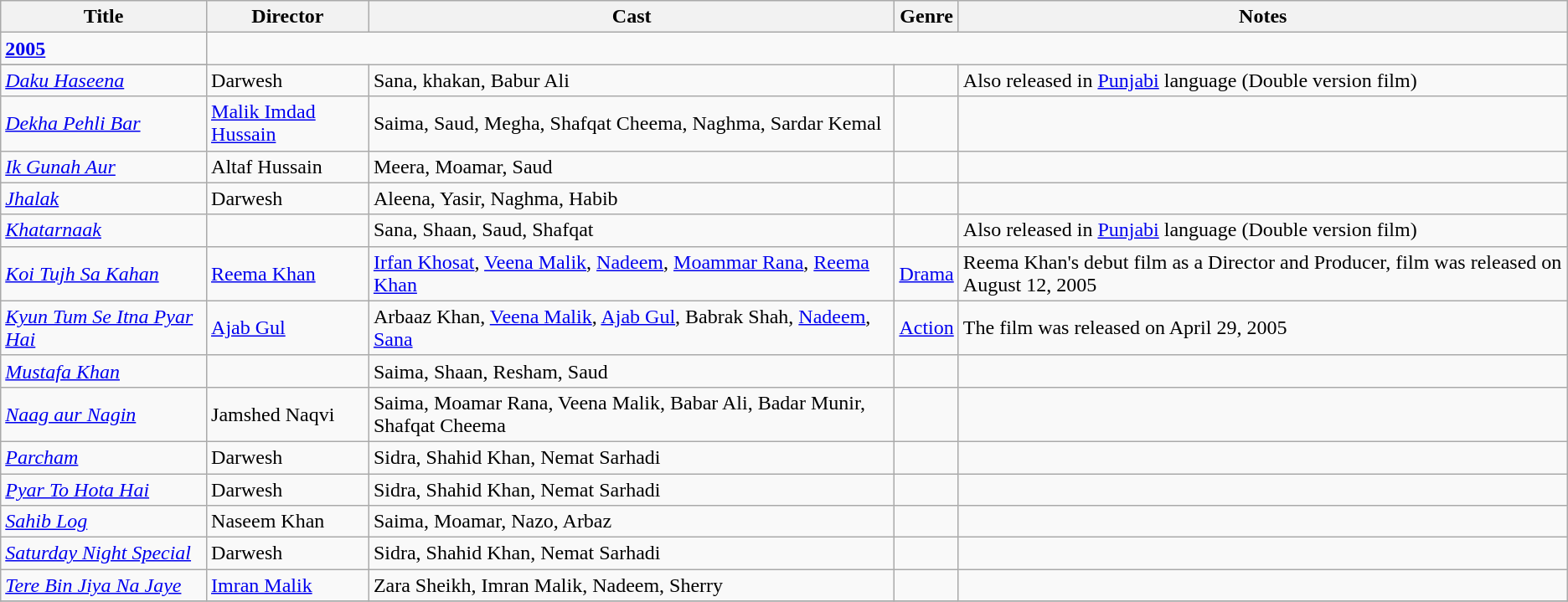<table class="wikitable">
<tr>
<th>Title</th>
<th>Director</th>
<th>Cast</th>
<th>Genre</th>
<th>Notes</th>
</tr>
<tr>
<td><strong><a href='#'>2005</a></strong></td>
</tr>
<tr>
</tr>
<tr>
<td><em><a href='#'>Daku Haseena</a></em></td>
<td>Darwesh</td>
<td>Sana, khakan, Babur Ali</td>
<td></td>
<td>Also released in <a href='#'>Punjabi</a> language (Double version film)</td>
</tr>
<tr>
<td><em><a href='#'>Dekha Pehli Bar</a></em></td>
<td><a href='#'>Malik Imdad Hussain</a></td>
<td>Saima, Saud, Megha, Shafqat Cheema, Naghma, Sardar Kemal</td>
<td></td>
<td></td>
</tr>
<tr>
<td><em><a href='#'>Ik Gunah Aur</a></em></td>
<td>Altaf Hussain</td>
<td>Meera, Moamar, Saud</td>
<td></td>
<td></td>
</tr>
<tr>
<td><em><a href='#'>Jhalak</a></em></td>
<td>Darwesh</td>
<td>Aleena, Yasir, Naghma, Habib</td>
<td></td>
<td></td>
</tr>
<tr>
<td><em><a href='#'>Khatarnaak</a></em></td>
<td></td>
<td>Sana, Shaan, Saud, Shafqat</td>
<td></td>
<td>Also released in <a href='#'>Punjabi</a> language (Double version film)</td>
</tr>
<tr>
<td><em><a href='#'>Koi Tujh Sa Kahan</a></em></td>
<td><a href='#'>Reema Khan</a></td>
<td><a href='#'>Irfan Khosat</a>, <a href='#'>Veena Malik</a>, <a href='#'>Nadeem</a>, <a href='#'>Moammar Rana</a>, <a href='#'>Reema Khan</a></td>
<td><a href='#'>Drama</a></td>
<td>Reema Khan's debut film as a Director and Producer, film was released on August 12, 2005</td>
</tr>
<tr>
<td><em><a href='#'>Kyun Tum Se Itna Pyar Hai</a></em></td>
<td><a href='#'>Ajab Gul</a></td>
<td>Arbaaz Khan, <a href='#'>Veena Malik</a>, <a href='#'>Ajab Gul</a>, Babrak Shah, <a href='#'>Nadeem</a>, <a href='#'>Sana</a></td>
<td><a href='#'>Action</a></td>
<td>The film was released on April 29, 2005</td>
</tr>
<tr>
<td><em><a href='#'>Mustafa Khan</a></em></td>
<td></td>
<td>Saima, Shaan, Resham, Saud</td>
<td></td>
<td></td>
</tr>
<tr>
<td><em><a href='#'>Naag aur Nagin</a></em></td>
<td>Jamshed Naqvi</td>
<td>Saima, Moamar Rana, Veena Malik, Babar Ali, Badar Munir, Shafqat Cheema</td>
<td></td>
<td></td>
</tr>
<tr>
<td><em><a href='#'>Parcham</a></em></td>
<td>Darwesh</td>
<td>Sidra, Shahid Khan, Nemat Sarhadi</td>
<td></td>
<td></td>
</tr>
<tr>
<td><em><a href='#'>Pyar To Hota Hai</a></em></td>
<td>Darwesh</td>
<td>Sidra, Shahid Khan, Nemat Sarhadi</td>
<td></td>
<td></td>
</tr>
<tr>
<td><em><a href='#'>Sahib Log</a></em></td>
<td>Naseem Khan</td>
<td>Saima, Moamar, Nazo, Arbaz</td>
<td></td>
<td></td>
</tr>
<tr>
<td><em><a href='#'>Saturday Night Special</a></em></td>
<td>Darwesh</td>
<td>Sidra, Shahid Khan, Nemat Sarhadi</td>
<td></td>
<td></td>
</tr>
<tr>
<td><em><a href='#'>Tere Bin Jiya Na Jaye</a></em></td>
<td><a href='#'>Imran Malik</a></td>
<td>Zara Sheikh, Imran Malik, Nadeem, Sherry</td>
<td></td>
<td></td>
</tr>
<tr>
</tr>
</table>
